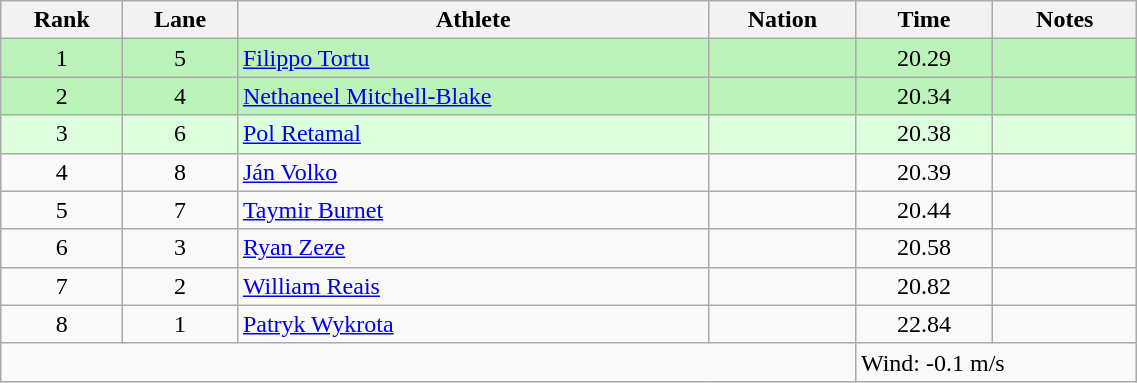<table class="wikitable sortable" style="text-align:center;width: 60%;">
<tr>
<th scope="col">Rank</th>
<th scope="col">Lane</th>
<th scope="col">Athlete</th>
<th scope="col">Nation</th>
<th scope="col">Time</th>
<th scope="col">Notes</th>
</tr>
<tr bgcolor=bbf3bb>
<td>1</td>
<td>5</td>
<td align=left><a href='#'>Filippo Tortu</a></td>
<td align=left></td>
<td>20.29</td>
<td></td>
</tr>
<tr bgcolor=bbf3bb>
<td>2</td>
<td>4</td>
<td align=left><a href='#'>Nethaneel Mitchell-Blake</a></td>
<td align=left></td>
<td>20.34</td>
<td></td>
</tr>
<tr bgcolor=ddffdd>
<td>3</td>
<td>6</td>
<td align=left><a href='#'>Pol Retamal</a></td>
<td align=left></td>
<td>20.38</td>
<td></td>
</tr>
<tr>
<td>4</td>
<td>8</td>
<td align=left><a href='#'>Ján Volko</a></td>
<td align=left></td>
<td>20.39</td>
<td></td>
</tr>
<tr>
<td>5</td>
<td>7</td>
<td align=left><a href='#'>Taymir Burnet</a></td>
<td align=left></td>
<td>20.44</td>
<td></td>
</tr>
<tr>
<td>6</td>
<td>3</td>
<td align=left><a href='#'>Ryan Zeze</a></td>
<td align=left></td>
<td>20.58</td>
<td></td>
</tr>
<tr>
<td>7</td>
<td>2</td>
<td align=left><a href='#'>William Reais</a></td>
<td align=left></td>
<td>20.82</td>
<td></td>
</tr>
<tr>
<td>8</td>
<td>1</td>
<td align=left><a href='#'>Patryk Wykrota</a></td>
<td align=left></td>
<td>22.84</td>
<td></td>
</tr>
<tr class="sortbottom">
<td colspan="4"></td>
<td colspan="2" style="text-align:left;">Wind: -0.1 m/s</td>
</tr>
</table>
